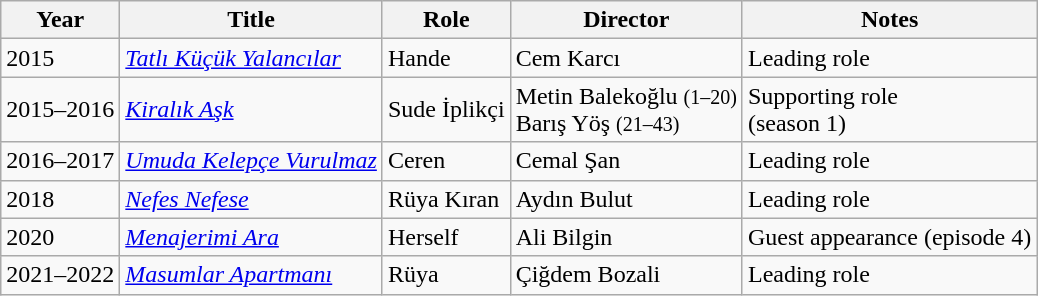<table class="wikitable">
<tr>
<th>Year</th>
<th>Title</th>
<th>Role</th>
<th>Director</th>
<th>Notes</th>
</tr>
<tr>
<td>2015</td>
<td><em><a href='#'>Tatlı Küçük Yalancılar</a></em></td>
<td>Hande</td>
<td>Cem Karcı</td>
<td>Leading role</td>
</tr>
<tr>
<td>2015–2016</td>
<td><em><a href='#'>Kiralık Aşk</a></em></td>
<td>Sude İplikçi</td>
<td>Metin Balekoğlu <small>(1–20)</small><br>Barış Yöş <small>(21–43)</small></td>
<td>Supporting role<br>(season 1)</td>
</tr>
<tr>
<td>2016–2017</td>
<td><em><a href='#'>Umuda Kelepçe Vurulmaz</a></em></td>
<td>Ceren</td>
<td>Cemal Şan</td>
<td>Leading role</td>
</tr>
<tr>
<td>2018</td>
<td><em><a href='#'>Nefes Nefese</a></em></td>
<td>Rüya Kıran</td>
<td>Aydın Bulut</td>
<td>Leading role</td>
</tr>
<tr>
<td>2020</td>
<td><em><a href='#'>Menajerimi Ara</a></em></td>
<td>Herself</td>
<td>Ali Bilgin</td>
<td>Guest appearance (episode 4)</td>
</tr>
<tr>
<td>2021–2022</td>
<td><em><a href='#'>Masumlar Apartmanı</a></em></td>
<td>Rüya</td>
<td>Çiğdem Bozali</td>
<td>Leading role</td>
</tr>
</table>
